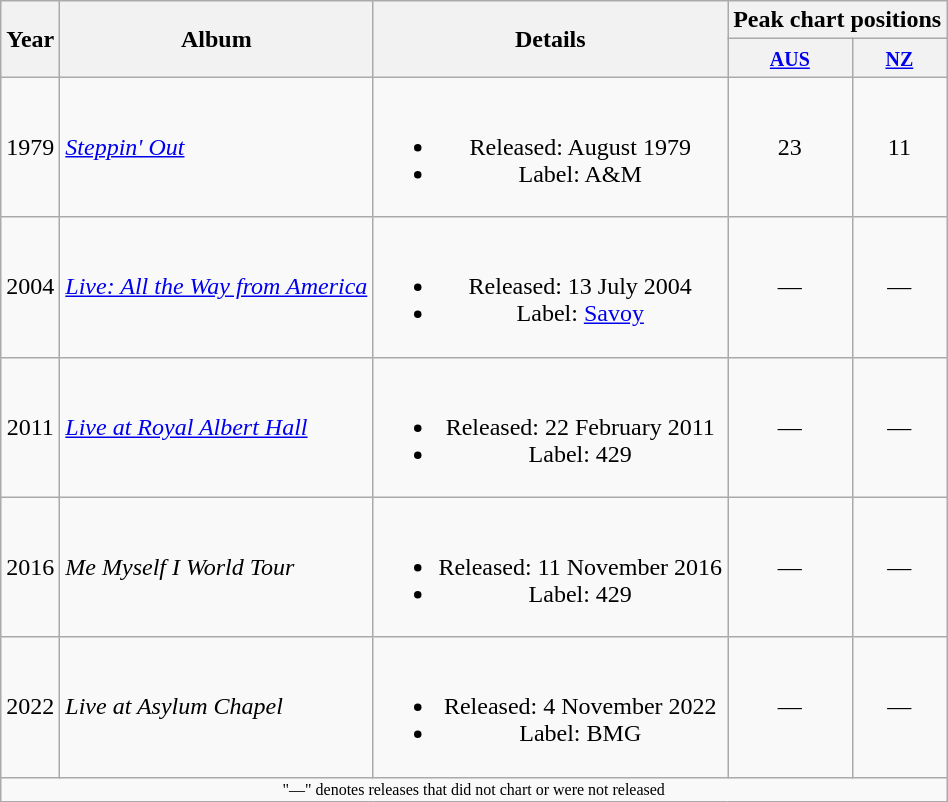<table class="wikitable" style="text-align:center">
<tr>
<th rowspan="2">Year</th>
<th rowspan="2">Album</th>
<th rowspan="2">Details</th>
<th colspan="2">Peak chart positions</th>
</tr>
<tr>
<th><small><a href='#'>AUS</a></small><br></th>
<th><small><a href='#'>NZ</a></small><br></th>
</tr>
<tr>
<td>1979</td>
<td align="left"><em><a href='#'>Steppin' Out</a></em></td>
<td><br><ul><li>Released: August 1979</li><li>Label: A&M</li></ul></td>
<td>23</td>
<td>11</td>
</tr>
<tr>
<td>2004</td>
<td align="left"><em><a href='#'>Live: All the Way from America</a></em></td>
<td><br><ul><li>Released: 13 July 2004</li><li>Label: <a href='#'>Savoy</a></li></ul></td>
<td>—</td>
<td>—</td>
</tr>
<tr>
<td>2011</td>
<td align="left"><em><a href='#'>Live at Royal Albert Hall</a></em></td>
<td><br><ul><li>Released: 22 February 2011</li><li>Label: 429</li></ul></td>
<td>—</td>
<td>—</td>
</tr>
<tr>
<td>2016</td>
<td align="left"><em>Me Myself I World Tour</em></td>
<td><br><ul><li>Released: 11 November 2016</li><li>Label: 429</li></ul></td>
<td>—</td>
<td>—</td>
</tr>
<tr>
<td>2022</td>
<td align="left"><em>Live at Asylum Chapel</em></td>
<td><br><ul><li>Released: 4 November 2022</li><li>Label: BMG</li></ul></td>
<td>—</td>
<td>—</td>
</tr>
<tr>
<td colspan="5" style="font-size:8pt">"—" denotes releases that did not chart or were not released</td>
</tr>
</table>
